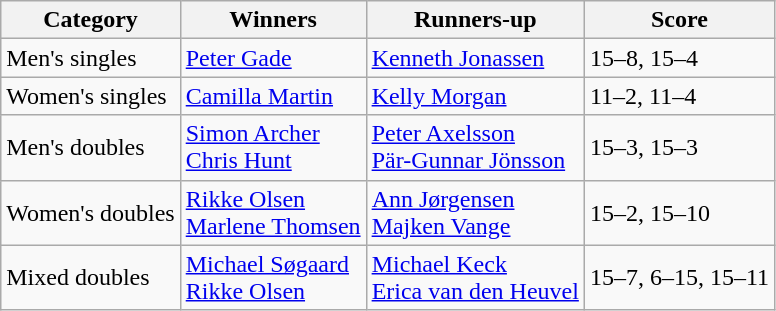<table class="wikitable">
<tr>
<th>Category</th>
<th>Winners</th>
<th>Runners-up</th>
<th>Score</th>
</tr>
<tr>
<td>Men's singles</td>
<td> <a href='#'>Peter Gade</a></td>
<td> <a href='#'>Kenneth Jonassen</a></td>
<td>15–8, 15–4</td>
</tr>
<tr>
<td>Women's singles</td>
<td> <a href='#'>Camilla Martin</a></td>
<td> <a href='#'>Kelly Morgan</a></td>
<td>11–2, 11–4</td>
</tr>
<tr>
<td>Men's doubles</td>
<td> <a href='#'>Simon Archer</a><br> <a href='#'>Chris Hunt</a></td>
<td> <a href='#'>Peter Axelsson</a><br> <a href='#'>Pär-Gunnar Jönsson</a></td>
<td>15–3, 15–3</td>
</tr>
<tr>
<td>Women's doubles</td>
<td> <a href='#'>Rikke Olsen</a><br> <a href='#'>Marlene Thomsen</a></td>
<td> <a href='#'>Ann Jørgensen</a><br> <a href='#'>Majken Vange</a></td>
<td>15–2, 15–10</td>
</tr>
<tr>
<td>Mixed doubles</td>
<td> <a href='#'>Michael Søgaard</a><br> <a href='#'>Rikke Olsen</a></td>
<td> <a href='#'>Michael Keck</a><br> <a href='#'>Erica van den Heuvel</a></td>
<td>15–7, 6–15, 15–11</td>
</tr>
</table>
